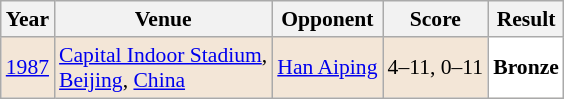<table class="sortable wikitable" style="font-size: 90%;">
<tr>
<th>Year</th>
<th>Venue</th>
<th>Opponent</th>
<th>Score</th>
<th>Result</th>
</tr>
<tr style="background:#F3E6D7">
<td align="center"><a href='#'>1987</a></td>
<td align="left"><a href='#'>Capital Indoor Stadium</a>, <br><a href='#'>Beijing</a>, <a href='#'>China</a></td>
<td align="left"> <a href='#'>Han Aiping</a></td>
<td align="left">4–11, 0–11</td>
<td style="text-align:left; background:white"> <strong>Bronze</strong></td>
</tr>
</table>
